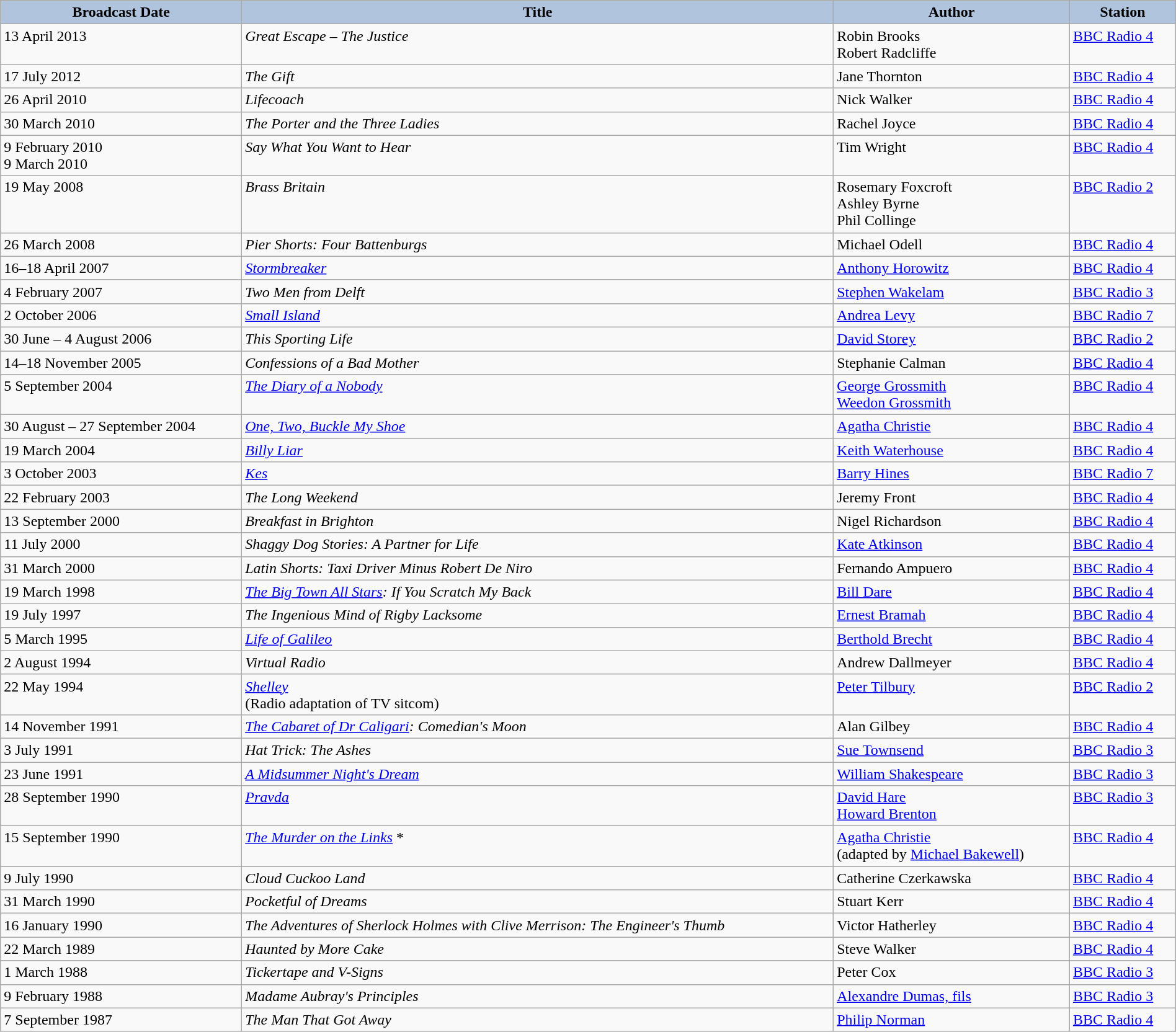<table class="wikitable" width="100%">
<tr>
<th style="background:#B0C4DE;">Broadcast Date</th>
<th style="background:#B0C4DE;">Title</th>
<th style="background:#B0C4DE;">Author</th>
<th style="background:#B0C4DE;">Station</th>
</tr>
<tr valign="top">
<td>13 April 2013</td>
<td><em>Great Escape – The Justice</em></td>
<td>Robin Brooks<br>Robert Radcliffe</td>
<td><a href='#'>BBC Radio 4</a></td>
</tr>
<tr valign="top">
<td>17 July 2012</td>
<td><em>The Gift</em></td>
<td>Jane Thornton</td>
<td><a href='#'>BBC Radio 4</a></td>
</tr>
<tr valign="top">
<td>26 April 2010</td>
<td><em>Lifecoach</em></td>
<td>Nick Walker</td>
<td><a href='#'>BBC Radio 4</a></td>
</tr>
<tr valign="top">
<td>30 March 2010</td>
<td><em>The Porter and the Three Ladies</em></td>
<td>Rachel Joyce</td>
<td><a href='#'>BBC Radio 4</a></td>
</tr>
<tr valign="top">
<td>9 February 2010<br>9 March 2010</td>
<td><em>Say What You Want to Hear</em></td>
<td>Tim Wright</td>
<td><a href='#'>BBC Radio 4</a></td>
</tr>
<tr valign="top">
<td>19 May 2008</td>
<td><em>Brass Britain</em></td>
<td>Rosemary Foxcroft<br>Ashley Byrne<br>Phil Collinge</td>
<td><a href='#'>BBC Radio 2</a></td>
</tr>
<tr valign="top">
<td>26 March 2008</td>
<td><em>Pier Shorts: Four Battenburgs</em></td>
<td>Michael Odell</td>
<td><a href='#'>BBC Radio 4</a></td>
</tr>
<tr valign="top">
<td>16–18 April 2007</td>
<td><em><a href='#'>Stormbreaker</a></em></td>
<td><a href='#'>Anthony Horowitz</a></td>
<td><a href='#'>BBC Radio 4</a></td>
</tr>
<tr valign="top">
<td>4 February 2007</td>
<td><em>Two Men from Delft</em></td>
<td><a href='#'>Stephen Wakelam</a></td>
<td><a href='#'>BBC Radio 3</a></td>
</tr>
<tr valign="top">
<td>2 October 2006</td>
<td><em><a href='#'>Small Island</a></em></td>
<td><a href='#'>Andrea Levy</a></td>
<td><a href='#'>BBC Radio 7</a></td>
</tr>
<tr valign="top">
<td>30 June – 4 August 2006</td>
<td><em>This Sporting Life</em></td>
<td><a href='#'>David Storey</a></td>
<td><a href='#'>BBC Radio 2</a></td>
</tr>
<tr valign="top">
<td>14–18 November 2005</td>
<td><em>Confessions of a Bad Mother</em></td>
<td>Stephanie Calman</td>
<td><a href='#'>BBC Radio 4</a></td>
</tr>
<tr valign="top">
<td>5 September 2004</td>
<td><em><a href='#'>The Diary of a Nobody</a></em></td>
<td><a href='#'>George Grossmith</a><br><a href='#'>Weedon Grossmith</a></td>
<td><a href='#'>BBC Radio 4</a></td>
</tr>
<tr valign="top">
<td>30 August – 27 September 2004</td>
<td><em><a href='#'>One, Two, Buckle My Shoe</a></em></td>
<td><a href='#'>Agatha Christie</a></td>
<td><a href='#'>BBC Radio 4</a></td>
</tr>
<tr valign="top">
<td>19 March 2004</td>
<td><em><a href='#'>Billy Liar</a></em></td>
<td><a href='#'>Keith Waterhouse</a></td>
<td><a href='#'>BBC Radio 4</a></td>
</tr>
<tr valign="top">
<td>3 October 2003</td>
<td><em><a href='#'>Kes</a></em></td>
<td><a href='#'>Barry Hines</a></td>
<td><a href='#'>BBC Radio 7</a></td>
</tr>
<tr valign="top">
<td>22 February 2003</td>
<td><em>The Long Weekend</em></td>
<td>Jeremy Front</td>
<td><a href='#'>BBC Radio 4</a></td>
</tr>
<tr valign="top">
<td>13 September 2000</td>
<td><em>Breakfast in Brighton</em></td>
<td>Nigel Richardson</td>
<td><a href='#'>BBC Radio 4</a></td>
</tr>
<tr valign="top">
<td>11 July 2000</td>
<td><em>Shaggy Dog Stories: A Partner for Life</em></td>
<td><a href='#'>Kate Atkinson</a></td>
<td><a href='#'>BBC Radio 4</a></td>
</tr>
<tr valign="top">
<td>31 March 2000</td>
<td><em>Latin Shorts: Taxi Driver Minus Robert De Niro</em></td>
<td>Fernando Ampuero</td>
<td><a href='#'>BBC Radio 4</a></td>
</tr>
<tr valign="top">
<td>19 March 1998</td>
<td><em><a href='#'>The Big Town All Stars</a>: If You Scratch My Back</em></td>
<td><a href='#'>Bill Dare</a></td>
<td><a href='#'>BBC Radio 4</a></td>
</tr>
<tr valign="top">
<td>19 July 1997</td>
<td><em>The Ingenious Mind of Rigby Lacksome</em></td>
<td><a href='#'>Ernest Bramah</a></td>
<td><a href='#'>BBC Radio 4</a></td>
</tr>
<tr valign="top">
<td>5 March 1995</td>
<td><em><a href='#'>Life of Galileo</a></em></td>
<td><a href='#'>Berthold Brecht</a></td>
<td><a href='#'>BBC Radio 4</a></td>
</tr>
<tr valign="top">
<td>2 August 1994</td>
<td><em>Virtual Radio</em></td>
<td>Andrew Dallmeyer</td>
<td><a href='#'>BBC Radio 4</a></td>
</tr>
<tr valign="top">
<td>22 May 1994</td>
<td><em><a href='#'>Shelley</a></em><br>(Radio adaptation of TV sitcom)</td>
<td><a href='#'>Peter Tilbury</a></td>
<td><a href='#'>BBC Radio 2</a></td>
</tr>
<tr valign="top">
<td>14 November 1991</td>
<td><em><a href='#'>The Cabaret of Dr Caligari</a>: Comedian's Moon</em></td>
<td>Alan Gilbey</td>
<td><a href='#'>BBC Radio 4</a></td>
</tr>
<tr valign="top">
<td>3 July 1991</td>
<td><em>Hat Trick: The Ashes</em></td>
<td><a href='#'>Sue Townsend</a></td>
<td><a href='#'>BBC Radio 3</a></td>
</tr>
<tr valign="top">
<td>23 June 1991</td>
<td><em><a href='#'>A Midsummer Night's Dream</a></em></td>
<td><a href='#'>William Shakespeare</a></td>
<td><a href='#'>BBC Radio 3</a></td>
</tr>
<tr valign="top">
<td>28 September 1990</td>
<td><em><a href='#'>Pravda</a></em></td>
<td><a href='#'>David Hare</a><br><a href='#'>Howard Brenton</a></td>
<td><a href='#'>BBC Radio 3</a></td>
</tr>
<tr valign="top">
<td>15 September 1990</td>
<td><em><a href='#'>The Murder on the Links</a></em> *</td>
<td><a href='#'>Agatha Christie</a><br>(adapted by <a href='#'>Michael Bakewell</a>)</td>
<td><a href='#'>BBC Radio 4</a></td>
</tr>
<tr valign="top">
<td>9 July 1990</td>
<td><em>Cloud Cuckoo Land</em></td>
<td>Catherine Czerkawska</td>
<td><a href='#'>BBC Radio 4</a></td>
</tr>
<tr valign="top">
<td>31 March 1990</td>
<td><em>Pocketful of Dreams</em></td>
<td>Stuart Kerr</td>
<td><a href='#'>BBC Radio 4</a></td>
</tr>
<tr valign="top">
<td>16 January 1990</td>
<td><em>The Adventures of Sherlock Holmes with Clive Merrison: The Engineer's Thumb</em></td>
<td>Victor Hatherley</td>
<td><a href='#'>BBC Radio 4</a></td>
</tr>
<tr valign="top">
<td>22 March 1989</td>
<td><em>Haunted by More Cake</em></td>
<td>Steve Walker</td>
<td><a href='#'>BBC Radio 4</a></td>
</tr>
<tr valign="top">
<td>1 March 1988</td>
<td><em>Tickertape and V-Signs</em></td>
<td>Peter Cox</td>
<td><a href='#'>BBC Radio 3</a></td>
</tr>
<tr valign="top">
<td>9 February 1988</td>
<td><em>Madame Aubray's Principles</em></td>
<td><a href='#'>Alexandre Dumas, fils</a></td>
<td><a href='#'>BBC Radio 3</a></td>
</tr>
<tr valign="top">
<td>7 September 1987</td>
<td><em>The Man That Got Away</em></td>
<td><a href='#'>Philip Norman</a></td>
<td><a href='#'>BBC Radio 4</a></td>
</tr>
</table>
